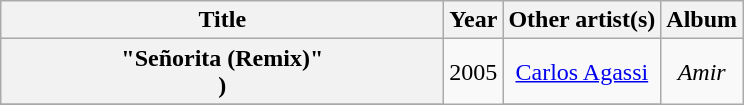<table class="wikitable plainrowheaders" style="text-align:center;">
<tr>
<th scope="col" style="width:18em;">Title</th>
<th scope="col">Year</th>
<th scope="col">Other artist(s)</th>
<th scope="col">Album</th>
</tr>
<tr>
<th scope="row">"Señorita (Remix)"<br>) </th>
<td rowspan="2">2005</td>
<td><a href='#'>Carlos Agassi</a></td>
<td rowspan="2"><em>Amir</em></td>
</tr>
<tr>
</tr>
</table>
